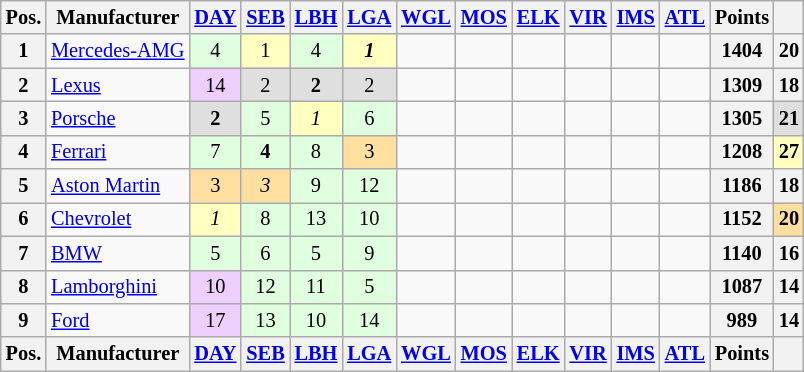<table class="wikitable" style="font-size:85%;">
<tr>
<th>Pos.</th>
<th>Manufacturer</th>
<th><a href='#'>DAY</a></th>
<th><a href='#'>SEB</a></th>
<th><a href='#'>LBH</a></th>
<th><a href='#'>LGA</a></th>
<th><a href='#'>WGL</a></th>
<th><a href='#'>MOS</a></th>
<th><a href='#'>ELK</a></th>
<th><a href='#'>VIR</a></th>
<th><a href='#'>IMS</a></th>
<th><a href='#'>ATL</a></th>
<th>Points</th>
<th></th>
</tr>
<tr>
<th>1</th>
<td> <a href='#'>Mercedes-AMG</a></td>
<td style="background:#dfffdf" align="center">4</td>
<td style="background:#ffffbf" align="center">1</td>
<td style="background:#dfffdf" align="center">4</td>
<td style="background:#ffffbf" align="center"><strong><em>1</em></strong></td>
<td style="background:#" align="center"></td>
<td style="background:#" align="center"></td>
<td style="background:#" align="center"></td>
<td style="background:#" align="center"></td>
<td style="background:#" align="center"></td>
<td style="background:#" align="center"></td>
<th>1404</th>
<th>20</th>
</tr>
<tr>
<th>2</th>
<td> <a href='#'>Lexus</a></td>
<td style="background:#efcfff" align="center">14</td>
<td style="background:#dfdfdf" align="center">2</td>
<td style="background:#dfdfdf" align="center"><strong>2</strong></td>
<td style="background:#dfdfdf" align="center">2</td>
<td style="background:#" align="center"></td>
<td style="background:#" align="center"></td>
<td style="background:#" align="center"></td>
<td style="background:#" align="center"></td>
<td style="background:#" align="center"></td>
<td style="background:#" align="center"></td>
<th>1309</th>
<th>18</th>
</tr>
<tr>
<th>3</th>
<td> <a href='#'>Porsche</a></td>
<td style="background:#dfdfdf" align="center"><strong>2</strong></td>
<td style="background:#dfffdf" align="center">5</td>
<td style="background:#ffffbf" align="center"><em>1</em></td>
<td style="background:#dfffdf" align="center">6</td>
<td style="background:#" align="center"></td>
<td style="background:#" align="center"></td>
<td style="background:#" align="center"></td>
<td style="background:#" align="center"></td>
<td style="background:#" align="center"></td>
<td style="background:#" align="center"></td>
<th>1305</th>
<th style="background:#dfdfdf">21</th>
</tr>
<tr>
<th>4</th>
<td> <a href='#'>Ferrari</a></td>
<td style="background:#dfffdf" align="center">7</td>
<td style="background:#dfffdf" align="center"><strong>4</strong></td>
<td style="background:#dfffdf" align="center">8</td>
<td style="background:#ffdf9f" align="center">3</td>
<td style="background:#" align="center"></td>
<td style="background:#" align="center"></td>
<td style="background:#" align="center"></td>
<td style="background:#" align="center"></td>
<td style="background:#" align="center"></td>
<td style="background:#" align="center"></td>
<th>1208</th>
<th style="background:#ffffbf">27</th>
</tr>
<tr>
<th>5</th>
<td> <a href='#'>Aston Martin</a></td>
<td style="background:#ffdf9f" align="center">3</td>
<td style="background:#ffdf9f" align="center"><em>3</em></td>
<td style="background:#dfffdf" align="center">9</td>
<td style="background:#dfffdf" align="center">12</td>
<td style="background:#" align="center"></td>
<td style="background:#" align="center"></td>
<td style="background:#" align="center"></td>
<td style="background:#" align="center"></td>
<td style="background:#" align="center"></td>
<td style="background:#" align="center"></td>
<th>1186</th>
<th>18</th>
</tr>
<tr>
<th>6</th>
<td> <a href='#'>Chevrolet</a></td>
<td style="background:#ffffbf" align="center"><em>1</em></td>
<td style="background:#dfffdf" align="center">8</td>
<td style="background:#dfffdf" align="center">13</td>
<td style="background:#dfffdf" align="center">10</td>
<td style="background:#" align="center"></td>
<td style="background:#" align="center"></td>
<td style="background:#" align="center"></td>
<td style="background:#" align="center"></td>
<td style="background:#" align="center"></td>
<td style="background:#" align="center"></td>
<th>1152</th>
<th style="background:#ffdf9f">20</th>
</tr>
<tr>
<th>7</th>
<td> <a href='#'>BMW</a></td>
<td style="background:#dfffdf" align="center">5</td>
<td style="background:#dfffdf" align="center">6</td>
<td style="background:#dfffdf" align="center">5</td>
<td style="background:#dfffdf" align="center">9</td>
<td style="background:#" align="center"></td>
<td style="background:#" align="center"></td>
<td style="background:#" align="center"></td>
<td style="background:#" align="center"></td>
<td style="background:#" align="center"></td>
<td style="background:#" align="center"></td>
<th>1140</th>
<th>16</th>
</tr>
<tr>
<th>8</th>
<td> <a href='#'>Lamborghini</a></td>
<td style="background:#efcfff" align="center">10</td>
<td style="background:#dfffdf" align="center">12</td>
<td style="background:#dfffdf" align="center">11</td>
<td style="background:#dfffdf" align="center">5</td>
<td style="background:#" align="center"></td>
<td style="background:#" align="center"></td>
<td style="background:#" align="center"></td>
<td style="background:#" align="center"></td>
<td style="background:#" align="center"></td>
<td style="background:#" align="center"></td>
<th>1087</th>
<th>14</th>
</tr>
<tr>
<th>9</th>
<td> <a href='#'>Ford</a></td>
<td style="background:#efcfff" align="center">17</td>
<td style="background:#dfffdf" align="center">13</td>
<td style="background:#dfffdf" align="center">10</td>
<td style="background:#dfffdf" align="center">14</td>
<td style="background:#" align="center"></td>
<td style="background:#" align="center"></td>
<td style="background:#" align="center"></td>
<td style="background:#" align="center"></td>
<td style="background:#" align="center"></td>
<td style="background:#" align="center"></td>
<th>989</th>
<th>14</th>
</tr>
<tr>
<th>Pos.</th>
<th>Manufacturer</th>
<th><a href='#'>DAY</a></th>
<th><a href='#'>SEB</a></th>
<th><a href='#'>LBH</a></th>
<th><a href='#'>LGA</a></th>
<th><a href='#'>WGL</a></th>
<th><a href='#'>MOS</a></th>
<th><a href='#'>ELK</a></th>
<th><a href='#'>VIR</a></th>
<th><a href='#'>IMS</a></th>
<th><a href='#'>ATL</a></th>
<th>Points</th>
<th></th>
</tr>
</table>
